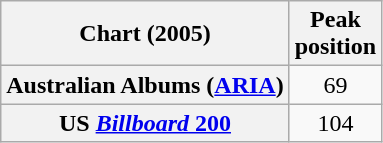<table class="wikitable sortable plainrowheaders" style="text-align:center">
<tr>
<th scope="col">Chart (2005)</th>
<th scope="col">Peak<br>position</th>
</tr>
<tr>
<th scope="row">Australian Albums (<a href='#'>ARIA</a>)</th>
<td>69</td>
</tr>
<tr>
<th scope="row">US <a href='#'><em>Billboard</em> 200</a></th>
<td>104</td>
</tr>
</table>
